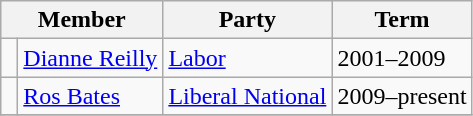<table class="wikitable">
<tr>
<th colspan="2">Member</th>
<th>Party</th>
<th>Term</th>
</tr>
<tr>
<td> </td>
<td><a href='#'>Dianne Reilly</a></td>
<td><a href='#'>Labor</a></td>
<td>2001–2009</td>
</tr>
<tr>
<td> </td>
<td><a href='#'>Ros Bates</a></td>
<td><a href='#'>Liberal National</a></td>
<td>2009–present</td>
</tr>
<tr>
</tr>
</table>
